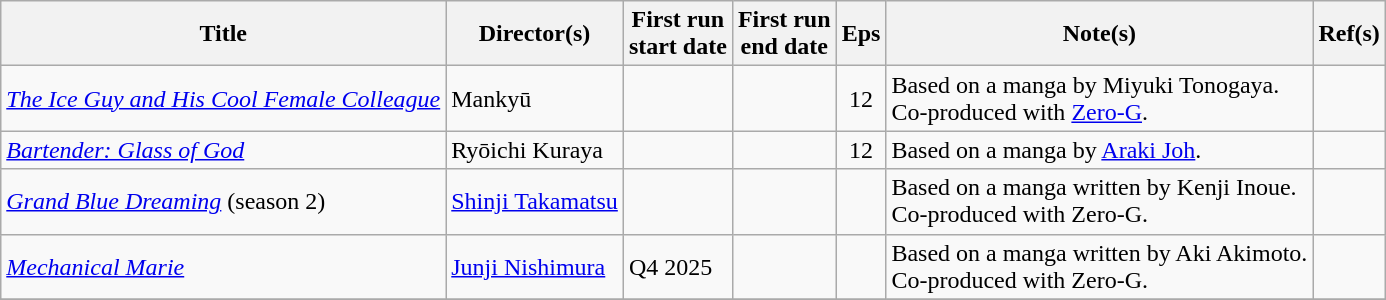<table class="wikitable sortable">
<tr>
<th scope="col">Title</th>
<th scope="col">Director(s)</th>
<th scope="col">First run<br>start date</th>
<th scope="col">First run<br>end date</th>
<th scope="col" class="unsortable">Eps</th>
<th scope="col" class="unsortable">Note(s)</th>
<th scope="col" class="unsortable">Ref(s)</th>
</tr>
<tr>
<td><em><a href='#'>The Ice Guy and His Cool Female Colleague</a></em></td>
<td>Mankyū</td>
<td></td>
<td></td>
<td style="text-align:center">12</td>
<td>Based on a manga by Miyuki Tonogaya.<br>Co-produced with <a href='#'>Zero-G</a>.</td>
<td style="text-align:center"></td>
</tr>
<tr>
<td><em><a href='#'>Bartender: Glass of God</a></em></td>
<td>Ryōichi Kuraya</td>
<td></td>
<td></td>
<td style="text-align:center">12</td>
<td>Based on a manga by <a href='#'>Araki Joh</a>.</td>
<td style="text-align:center"></td>
</tr>
<tr>
<td><em><a href='#'>Grand Blue Dreaming</a></em> (season 2)</td>
<td><a href='#'>Shinji Takamatsu</a></td>
<td></td>
<td></td>
<td style="text-align:center"></td>
<td>Based on a manga written by Kenji Inoue.<br>Co-produced with Zero-G.</td>
<td style="text-align:center"></td>
</tr>
<tr>
<td><em><a href='#'>Mechanical Marie</a></em></td>
<td><a href='#'>Junji Nishimura</a></td>
<td>Q4 2025</td>
<td></td>
<td style="text-align:center"></td>
<td>Based on a manga written by Aki Akimoto.<br>Co-produced with Zero-G.</td>
<td style="text-align:center"></td>
</tr>
<tr>
</tr>
</table>
